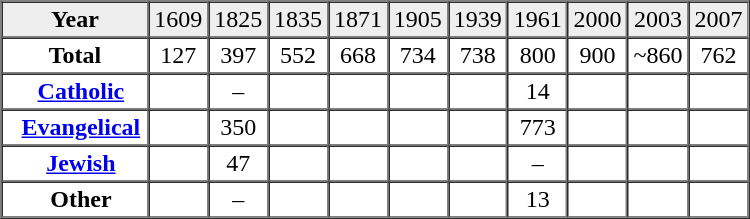<table border="1" cellpadding="2" cellspacing="0" width="500">
<tr bgcolor="#eeeeee" align="center">
<td><strong>Year</strong></td>
<td>1609</td>
<td>1825</td>
<td>1835</td>
<td>1871</td>
<td>1905</td>
<td>1939</td>
<td>1961</td>
<td>2000</td>
<td>2003</td>
<td>2007</td>
</tr>
<tr align="center">
<td><strong>Total</strong></td>
<td>127</td>
<td>397</td>
<td>552</td>
<td>668</td>
<td>734</td>
<td>738</td>
<td>800</td>
<td>900</td>
<td>~860</td>
<td>762</td>
</tr>
<tr align="center">
<td>  <strong><a href='#'>Catholic</a></strong></td>
<td> </td>
<td>–</td>
<td> </td>
<td> </td>
<td> </td>
<td> </td>
<td>14</td>
<td> </td>
<td> </td>
<td> </td>
</tr>
<tr align="center">
<td>  <strong><a href='#'>Evangelical</a></strong></td>
<td> </td>
<td>350</td>
<td> </td>
<td> </td>
<td> </td>
<td> </td>
<td>773</td>
<td> </td>
<td> </td>
<td> </td>
</tr>
<tr align="center">
<td>  <strong><a href='#'>Jewish</a></strong></td>
<td> </td>
<td>47</td>
<td> </td>
<td> </td>
<td> </td>
<td> </td>
<td>–</td>
<td> </td>
<td> </td>
<td> </td>
</tr>
<tr align="center">
<td>  <strong>Other</strong></td>
<td> </td>
<td>–</td>
<td> </td>
<td> </td>
<td> </td>
<td> </td>
<td>13</td>
<td> </td>
<td> </td>
<td> </td>
</tr>
</table>
